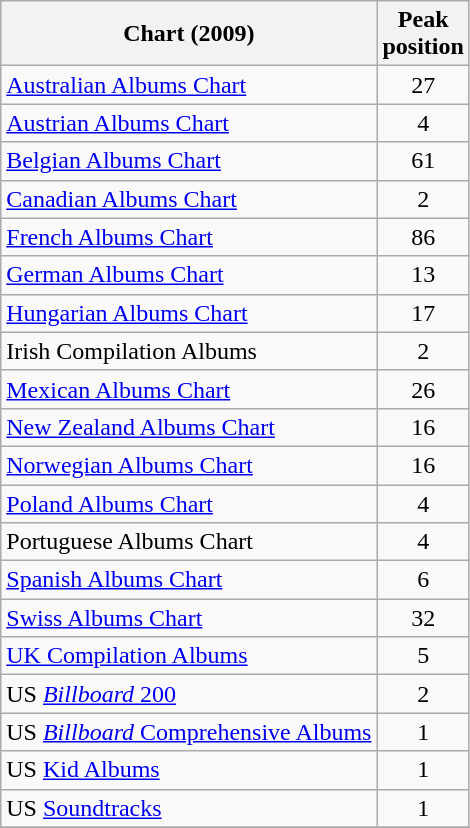<table class="wikitable sortable">
<tr>
<th align="left">Chart (2009)</th>
<th align="left">Peak<br>position</th>
</tr>
<tr>
<td align="left"><a href='#'>Australian Albums Chart</a></td>
<td align="center">27</td>
</tr>
<tr>
<td align="left"><a href='#'>Austrian Albums Chart</a></td>
<td align="center">4</td>
</tr>
<tr>
<td align="left"><a href='#'>Belgian Albums Chart</a></td>
<td align="center">61</td>
</tr>
<tr>
<td align="left"><a href='#'>Canadian Albums Chart</a></td>
<td align="center">2</td>
</tr>
<tr>
<td align="left"><a href='#'>French Albums Chart</a></td>
<td align="center">86</td>
</tr>
<tr>
<td align="left"><a href='#'>German Albums Chart</a></td>
<td align="center">13</td>
</tr>
<tr>
<td align="left"><a href='#'>Hungarian Albums Chart</a></td>
<td align="center">17</td>
</tr>
<tr>
<td align="left">Irish Compilation Albums</td>
<td align="center">2</td>
</tr>
<tr>
<td align="left"><a href='#'>Mexican Albums Chart</a></td>
<td align="center">26</td>
</tr>
<tr>
<td align="left"><a href='#'>New Zealand Albums Chart</a></td>
<td align="center">16</td>
</tr>
<tr>
<td align="left"><a href='#'>Norwegian Albums Chart</a></td>
<td align="center">16</td>
</tr>
<tr>
<td align="left"><a href='#'>Poland Albums Chart</a></td>
<td align="center">4</td>
</tr>
<tr>
<td align="left">Portuguese Albums Chart</td>
<td align="center">4</td>
</tr>
<tr>
<td align="left"><a href='#'>Spanish Albums Chart</a></td>
<td align="center">6</td>
</tr>
<tr>
<td align="left"><a href='#'>Swiss Albums Chart</a></td>
<td align="center">32</td>
</tr>
<tr>
<td align="left"><a href='#'>UK Compilation Albums</a></td>
<td align="center">5</td>
</tr>
<tr>
<td align="left">US <a href='#'><em>Billboard</em> 200</a></td>
<td align="center">2</td>
</tr>
<tr>
<td align="left">US <a href='#'><em>Billboard</em> Comprehensive Albums</a></td>
<td align="center">1</td>
</tr>
<tr>
<td align="left">US <a href='#'>Kid Albums</a></td>
<td align="center">1</td>
</tr>
<tr>
<td align="left">US <a href='#'>Soundtracks</a></td>
<td align="center">1</td>
</tr>
<tr>
</tr>
</table>
